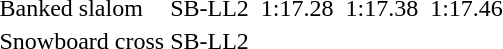<table>
<tr>
<td>Banked slalom<br></td>
<td>SB-LL2</td>
<td></td>
<td>1:17.28</td>
<td></td>
<td>1:17.38</td>
<td></td>
<td>1:17.46</td>
</tr>
<tr>
<td>Snowboard cross<br></td>
<td>SB-LL2</td>
<td colspan=2"></td>
<td colspan=2"></td>
<td colspan=2"></td>
</tr>
</table>
